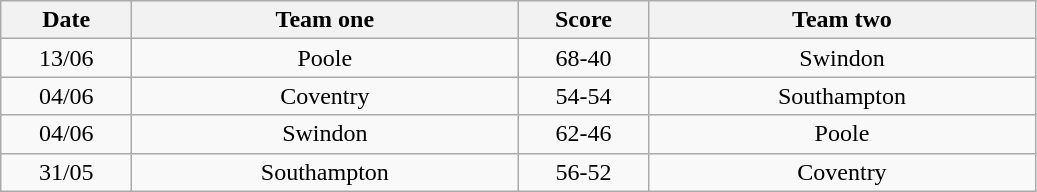<table class="wikitable" style="text-align: center">
<tr>
<th width=80>Date</th>
<th width=250>Team one</th>
<th width=80>Score</th>
<th width=250>Team two</th>
</tr>
<tr>
<td>13/06</td>
<td>Poole</td>
<td>68-40</td>
<td>Swindon</td>
</tr>
<tr>
<td>04/06</td>
<td>Coventry</td>
<td>54-54</td>
<td>Southampton</td>
</tr>
<tr>
<td>04/06</td>
<td>Swindon</td>
<td>62-46</td>
<td>Poole</td>
</tr>
<tr>
<td>31/05</td>
<td>Southampton</td>
<td>56-52</td>
<td>Coventry</td>
</tr>
</table>
